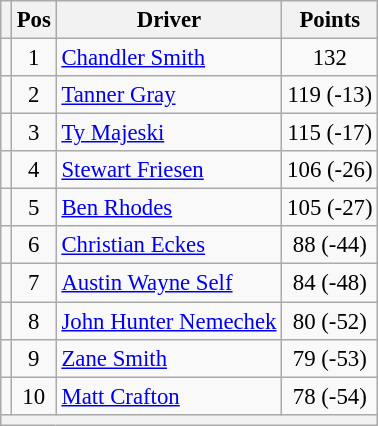<table class="wikitable" style="font-size: 95%;">
<tr>
<th></th>
<th>Pos</th>
<th>Driver</th>
<th>Points</th>
</tr>
<tr>
<td align="left"></td>
<td style="text-align:center;">1</td>
<td><a href='#'>Chandler Smith</a></td>
<td style="text-align:center;">132</td>
</tr>
<tr>
<td align="left"></td>
<td style="text-align:center;">2</td>
<td><a href='#'>Tanner Gray</a></td>
<td style="text-align:center;">119 (-13)</td>
</tr>
<tr>
<td align="left"></td>
<td style="text-align:center;">3</td>
<td><a href='#'>Ty Majeski</a></td>
<td style="text-align:center;">115 (-17)</td>
</tr>
<tr>
<td align="left"></td>
<td style="text-align:center;">4</td>
<td><a href='#'>Stewart Friesen</a></td>
<td style="text-align:center;">106 (-26)</td>
</tr>
<tr>
<td align="left"></td>
<td style="text-align:center;">5</td>
<td><a href='#'>Ben Rhodes</a></td>
<td style="text-align:center;">105 (-27)</td>
</tr>
<tr>
<td align="left"></td>
<td style="text-align:center;">6</td>
<td><a href='#'>Christian Eckes</a></td>
<td style="text-align:center;">88 (-44)</td>
</tr>
<tr>
<td align="left"></td>
<td style="text-align:center;">7</td>
<td><a href='#'>Austin Wayne Self</a></td>
<td style="text-align:center;">84 (-48)</td>
</tr>
<tr>
<td align="left"></td>
<td style="text-align:center;">8</td>
<td><a href='#'>John Hunter Nemechek</a></td>
<td style="text-align:center;">80 (-52)</td>
</tr>
<tr>
<td align="left"></td>
<td style="text-align:center;">9</td>
<td><a href='#'>Zane Smith</a></td>
<td style="text-align:center;">79 (-53)</td>
</tr>
<tr>
<td align="left"></td>
<td style="text-align:center;">10</td>
<td><a href='#'>Matt Crafton</a></td>
<td style="text-align:center;">78 (-54)</td>
</tr>
<tr class="sortbottom">
<th colspan="9"></th>
</tr>
</table>
